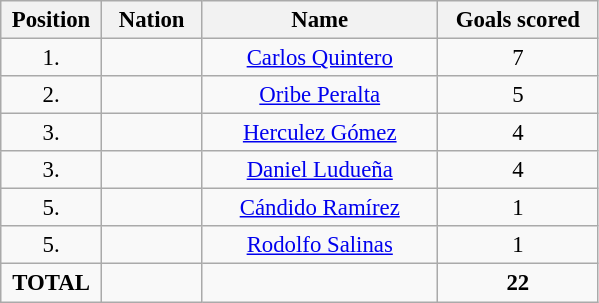<table class="wikitable" style="font-size: 95%; text-align: center;">
<tr>
<th width=60>Position</th>
<th width=60>Nation</th>
<th width=150>Name</th>
<th width=100>Goals scored</th>
</tr>
<tr>
<td>1.</td>
<td></td>
<td><a href='#'>Carlos Quintero</a></td>
<td>7</td>
</tr>
<tr>
<td>2.</td>
<td></td>
<td><a href='#'>Oribe Peralta</a></td>
<td>5</td>
</tr>
<tr>
<td>3.</td>
<td></td>
<td><a href='#'>Herculez Gómez</a></td>
<td>4</td>
</tr>
<tr>
<td>3.</td>
<td></td>
<td><a href='#'>Daniel Ludueña</a></td>
<td>4</td>
</tr>
<tr>
<td>5.</td>
<td></td>
<td><a href='#'>Cándido Ramírez</a></td>
<td>1</td>
</tr>
<tr>
<td>5.</td>
<td></td>
<td><a href='#'>Rodolfo Salinas</a></td>
<td>1</td>
</tr>
<tr>
<td><strong>TOTAL</strong></td>
<td></td>
<td></td>
<td style="text-align:center"><strong>22</strong></td>
</tr>
</table>
